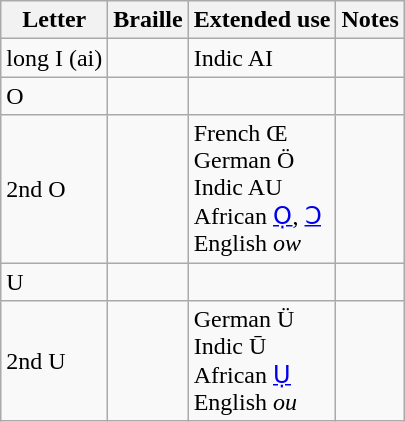<table class="wikitable">
<tr>
<th>Letter</th>
<th>Braille</th>
<th>Extended use</th>
<th>Notes</th>
</tr>
<tr>
<td>long I (ai)</td>
<td></td>
<td>Indic AI</td>
<td></td>
</tr>
<tr>
<td>O</td>
<td></td>
<td></td>
<td></td>
</tr>
<tr>
<td>2nd O</td>
<td></td>
<td>French Œ<br>German Ö<br>Indic AU<br>African <a href='#'>Ọ</a>, <a href='#'>Ɔ</a><br>English <em>ow</em></td>
<td></td>
</tr>
<tr>
<td>U</td>
<td></td>
<td></td>
<td></td>
</tr>
<tr>
<td>2nd U</td>
<td></td>
<td>German Ü<br>Indic Ū<br>African <a href='#'>Ụ</a><br>English <em>ou</em></td>
<td></td>
</tr>
</table>
